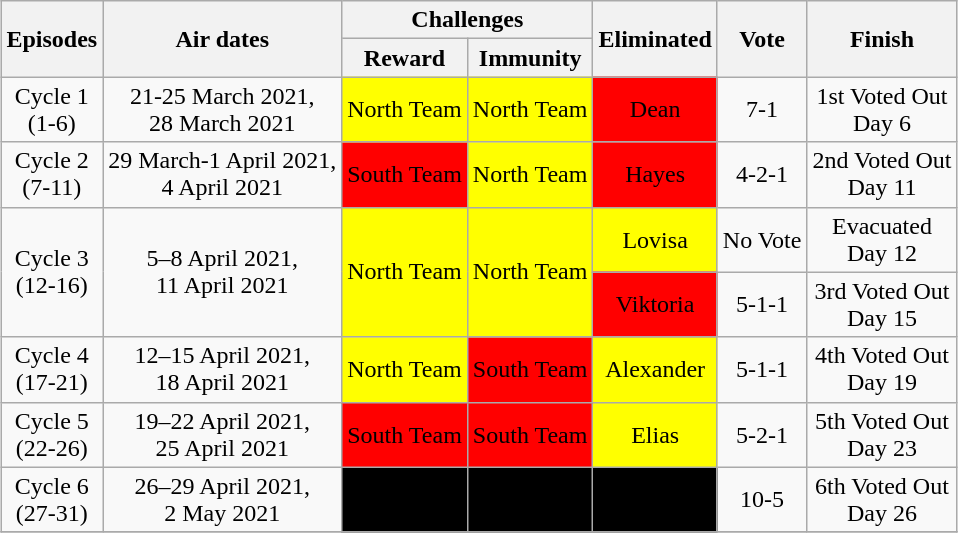<table class="wikitable" style="margin:auto; text-align:center">
<tr>
<th rowspan="2">Episodes</th>
<th rowspan="2">Air dates</th>
<th colspan="2">Challenges</th>
<th rowspan="2">Eliminated</th>
<th rowspan="2">Vote</th>
<th rowspan="2">Finish</th>
</tr>
<tr>
<th>Reward</th>
<th>Immunity</th>
</tr>
<tr>
<td>Cycle 1<br>(1-6)</td>
<td>21-25 March 2021,<br>28 March 2021</td>
<td bgcolor="yellow">North Team</td>
<td bgcolor="yellow">North Team</td>
<td bgcolor="red">Dean</td>
<td>7-1</td>
<td>1st Voted Out<br> Day 6</td>
</tr>
<tr>
<td>Cycle 2<br>(7-11)</td>
<td>29 March-1 April 2021,<br>4 April 2021</td>
<td bgcolor="red">South Team</td>
<td bgcolor="yellow">North Team</td>
<td bgcolor="red">Hayes</td>
<td>4-2-1</td>
<td>2nd Voted Out<br>Day 11</td>
</tr>
<tr>
<td rowspan="2">Cycle 3<br>(12-16)</td>
<td rowspan="2">5–8 April 2021,<br>11 April 2021</td>
<td bgcolor="yellow" rowspan="2">North Team</td>
<td bgcolor="yellow" rowspan="2">North Team</td>
<td bgcolor="yellow">Lovisa</td>
<td>No Vote</td>
<td>Evacuated<br>Day 12</td>
</tr>
<tr>
<td bgcolor="red">Viktoria</td>
<td>5-1-1</td>
<td>3rd Voted Out<br>Day 15</td>
</tr>
<tr>
<td>Cycle 4<br>(17-21)</td>
<td>12–15 April 2021,<br>18 April 2021</td>
<td bgcolor="yellow">North Team</td>
<td bgcolor="red">South Team</td>
<td bgcolor="yellow">Alexander</td>
<td>5-1-1</td>
<td>4th Voted Out<br>Day 19</td>
</tr>
<tr>
<td>Cycle 5<br>(22-26)</td>
<td>19–22 April 2021,<br>25 April 2021</td>
<td bgcolor="red">South Team</td>
<td bgcolor="red">South Team</td>
<td bgcolor="yellow">Elias</td>
<td>5-2-1</td>
<td>5th Voted Out<br>Day 23</td>
</tr>
<tr>
<td>Cycle 6<br>(27-31)</td>
<td>26–29 April 2021,<br>2 May 2021</td>
<td bgcolor="black" align="center"><span>Johanna</span></td>
<td bgcolor="black" align="center"><span>William</span></td>
<td bgcolor="black" align="center"><span>Ludvig</span></td>
<td>10-5</td>
<td>6th Voted Out<br>Day 26</td>
</tr>
<tr>
</tr>
</table>
